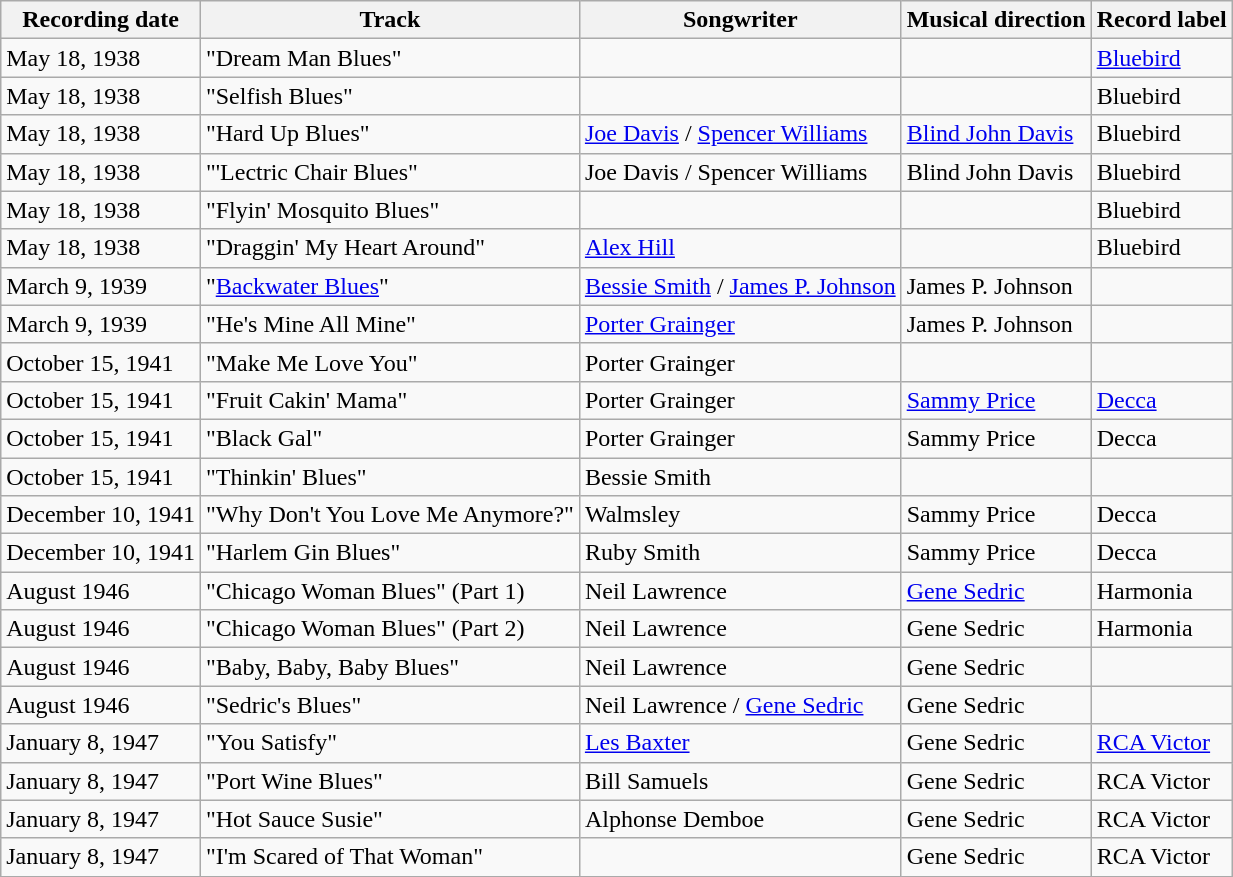<table class="wikitable sortable">
<tr>
<th>Recording date</th>
<th>Track</th>
<th>Songwriter</th>
<th>Musical direction</th>
<th>Record label</th>
</tr>
<tr>
<td>May 18, 1938</td>
<td>"Dream Man Blues"</td>
<td></td>
<td></td>
<td><a href='#'>Bluebird</a></td>
</tr>
<tr>
<td>May 18, 1938</td>
<td>"Selfish Blues"</td>
<td></td>
<td></td>
<td>Bluebird</td>
</tr>
<tr>
<td>May 18, 1938</td>
<td>"Hard Up Blues"</td>
<td><a href='#'>Joe Davis</a> / <a href='#'>Spencer Williams</a></td>
<td><a href='#'>Blind John Davis</a></td>
<td>Bluebird</td>
</tr>
<tr>
<td>May 18, 1938</td>
<td>"'Lectric Chair Blues"</td>
<td>Joe Davis / Spencer Williams</td>
<td>Blind John Davis</td>
<td>Bluebird</td>
</tr>
<tr>
<td>May 18, 1938</td>
<td>"Flyin' Mosquito Blues"</td>
<td></td>
<td></td>
<td>Bluebird</td>
</tr>
<tr>
<td>May 18, 1938</td>
<td>"Draggin' My Heart Around"</td>
<td><a href='#'>Alex Hill</a></td>
<td></td>
<td>Bluebird</td>
</tr>
<tr>
<td>March 9, 1939</td>
<td>"<a href='#'>Backwater Blues</a>"</td>
<td><a href='#'>Bessie Smith</a> / <a href='#'>James P. Johnson</a></td>
<td>James P. Johnson</td>
<td></td>
</tr>
<tr>
<td>March 9, 1939</td>
<td>"He's Mine All Mine"</td>
<td><a href='#'>Porter Grainger</a></td>
<td>James P. Johnson</td>
<td></td>
</tr>
<tr>
<td>October 15, 1941</td>
<td>"Make Me Love You"</td>
<td>Porter Grainger</td>
<td></td>
<td></td>
</tr>
<tr>
<td>October 15, 1941</td>
<td>"Fruit Cakin' Mama"</td>
<td>Porter Grainger</td>
<td><a href='#'>Sammy Price</a></td>
<td><a href='#'>Decca</a></td>
</tr>
<tr>
<td>October 15, 1941</td>
<td>"Black Gal"</td>
<td>Porter Grainger</td>
<td>Sammy Price</td>
<td>Decca</td>
</tr>
<tr>
<td>October 15, 1941</td>
<td>"Thinkin' Blues"</td>
<td>Bessie Smith</td>
<td></td>
<td></td>
</tr>
<tr>
<td>December 10, 1941</td>
<td>"Why Don't You Love Me Anymore?"</td>
<td>Walmsley</td>
<td>Sammy Price</td>
<td>Decca</td>
</tr>
<tr>
<td>December 10, 1941</td>
<td>"Harlem Gin Blues"</td>
<td>Ruby Smith</td>
<td>Sammy Price</td>
<td>Decca</td>
</tr>
<tr>
<td>August 1946</td>
<td>"Chicago Woman Blues" (Part 1)</td>
<td>Neil Lawrence</td>
<td><a href='#'>Gene Sedric</a></td>
<td>Harmonia</td>
</tr>
<tr>
<td>August 1946</td>
<td>"Chicago Woman Blues" (Part 2)</td>
<td>Neil Lawrence</td>
<td>Gene Sedric</td>
<td>Harmonia</td>
</tr>
<tr>
<td>August 1946</td>
<td>"Baby, Baby, Baby Blues"</td>
<td>Neil Lawrence</td>
<td>Gene Sedric</td>
<td></td>
</tr>
<tr>
<td>August 1946</td>
<td>"Sedric's Blues"</td>
<td>Neil Lawrence / <a href='#'>Gene Sedric</a></td>
<td>Gene Sedric</td>
<td></td>
</tr>
<tr>
<td>January 8, 1947</td>
<td>"You Satisfy"</td>
<td><a href='#'>Les Baxter</a></td>
<td>Gene Sedric</td>
<td><a href='#'>RCA Victor</a></td>
</tr>
<tr>
<td>January 8, 1947</td>
<td>"Port Wine Blues"</td>
<td>Bill Samuels</td>
<td>Gene Sedric</td>
<td>RCA Victor</td>
</tr>
<tr>
<td>January 8, 1947</td>
<td>"Hot Sauce Susie"</td>
<td>Alphonse Demboe</td>
<td>Gene Sedric</td>
<td>RCA Victor</td>
</tr>
<tr>
<td>January 8, 1947</td>
<td>"I'm Scared of That Woman"</td>
<td></td>
<td>Gene Sedric</td>
<td>RCA Victor</td>
</tr>
<tr>
</tr>
</table>
